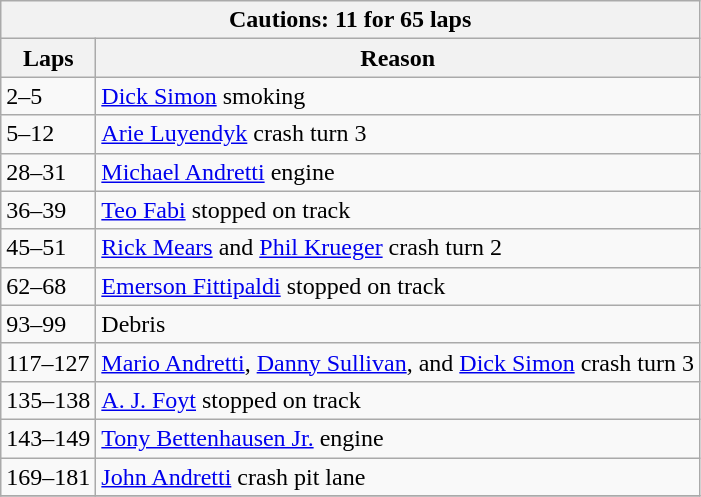<table class="wikitable">
<tr>
<th colspan=2>Cautions: 11 for 65 laps</th>
</tr>
<tr>
<th>Laps</th>
<th>Reason</th>
</tr>
<tr>
<td>2–5</td>
<td><a href='#'>Dick Simon</a> smoking</td>
</tr>
<tr>
<td>5–12</td>
<td><a href='#'>Arie Luyendyk</a> crash turn 3</td>
</tr>
<tr>
<td>28–31</td>
<td><a href='#'>Michael Andretti</a> engine</td>
</tr>
<tr>
<td>36–39</td>
<td><a href='#'>Teo Fabi</a> stopped on track</td>
</tr>
<tr>
<td>45–51</td>
<td><a href='#'>Rick Mears</a> and <a href='#'>Phil Krueger</a> crash turn 2</td>
</tr>
<tr>
<td>62–68</td>
<td><a href='#'>Emerson Fittipaldi</a> stopped on track</td>
</tr>
<tr>
<td>93–99</td>
<td>Debris</td>
</tr>
<tr>
<td>117–127</td>
<td><a href='#'>Mario Andretti</a>, <a href='#'>Danny Sullivan</a>, and <a href='#'>Dick Simon</a> crash turn 3</td>
</tr>
<tr>
<td>135–138</td>
<td><a href='#'>A. J. Foyt</a> stopped on track</td>
</tr>
<tr>
<td>143–149</td>
<td><a href='#'>Tony Bettenhausen Jr.</a> engine</td>
</tr>
<tr>
<td>169–181</td>
<td><a href='#'>John Andretti</a> crash pit lane</td>
</tr>
<tr>
</tr>
</table>
